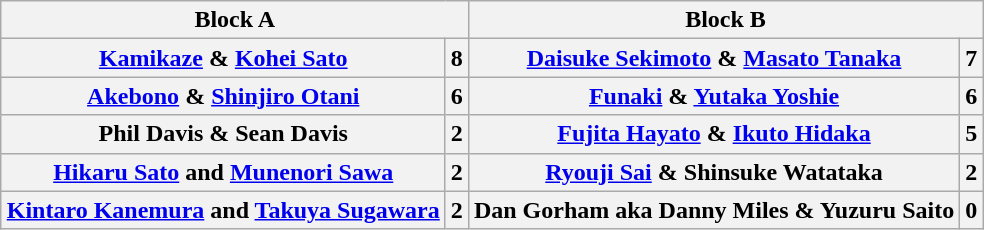<table class="wikitable" style="margin: 1em auto 1em auto">
<tr>
<th colspan="2">Block A</th>
<th colspan="2">Block B</th>
</tr>
<tr>
<th><a href='#'>Kamikaze</a> & <a href='#'>Kohei Sato</a></th>
<th>8</th>
<th><a href='#'>Daisuke Sekimoto</a> & <a href='#'>Masato Tanaka</a></th>
<th>7</th>
</tr>
<tr>
<th><a href='#'>Akebono</a> & <a href='#'>Shinjiro Otani</a></th>
<th>6</th>
<th><a href='#'>Funaki</a> & <a href='#'>Yutaka Yoshie</a></th>
<th>6</th>
</tr>
<tr>
<th>Phil Davis & Sean Davis</th>
<th>2</th>
<th><a href='#'>Fujita Hayato</a> & <a href='#'>Ikuto Hidaka</a></th>
<th>5</th>
</tr>
<tr>
<th><a href='#'>Hikaru Sato</a> and <a href='#'>Munenori Sawa</a></th>
<th>2</th>
<th><a href='#'>Ryouji Sai</a> & Shinsuke Watataka</th>
<th>2</th>
</tr>
<tr>
<th><a href='#'>Kintaro Kanemura</a> and <a href='#'>Takuya Sugawara</a></th>
<th>2</th>
<th>Dan Gorham aka Danny Miles & Yuzuru Saito</th>
<th>0</th>
</tr>
</table>
